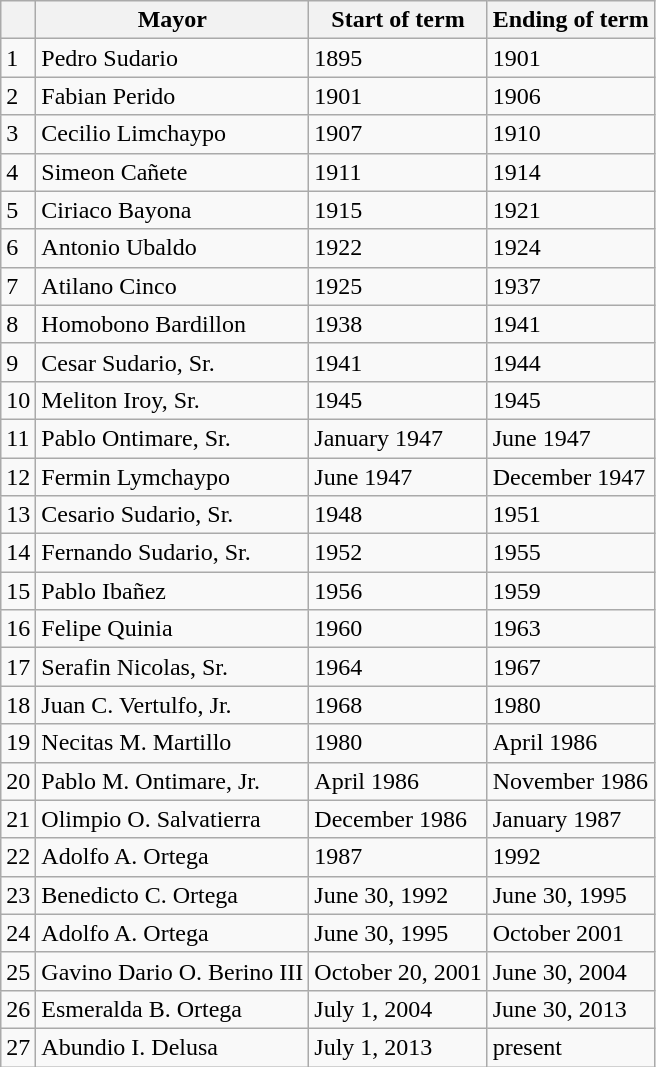<table class=wikitable>
<tr>
<th></th>
<th>Mayor</th>
<th>Start of term</th>
<th>Ending of term</th>
</tr>
<tr>
<td>1</td>
<td>Pedro Sudario</td>
<td>1895</td>
<td>1901</td>
</tr>
<tr>
<td>2</td>
<td>Fabian Perido</td>
<td>1901</td>
<td>1906</td>
</tr>
<tr>
<td>3</td>
<td>Cecilio Limchaypo</td>
<td>1907</td>
<td>1910</td>
</tr>
<tr>
<td>4</td>
<td>Simeon Cañete</td>
<td>1911</td>
<td>1914</td>
</tr>
<tr>
<td>5</td>
<td>Ciriaco Bayona</td>
<td>1915</td>
<td>1921</td>
</tr>
<tr>
<td>6</td>
<td>Antonio Ubaldo</td>
<td>1922</td>
<td>1924</td>
</tr>
<tr>
<td>7</td>
<td>Atilano Cinco</td>
<td>1925</td>
<td>1937</td>
</tr>
<tr>
<td>8</td>
<td>Homobono Bardillon</td>
<td>1938</td>
<td>1941</td>
</tr>
<tr>
<td>9</td>
<td>Cesar Sudario, Sr.</td>
<td>1941</td>
<td>1944</td>
</tr>
<tr>
<td>10</td>
<td>Meliton Iroy, Sr.</td>
<td>1945</td>
<td>1945</td>
</tr>
<tr>
<td>11</td>
<td>Pablo Ontimare, Sr.</td>
<td>January 1947</td>
<td>June 1947</td>
</tr>
<tr>
<td>12</td>
<td>Fermin Lymchaypo</td>
<td>June 1947</td>
<td>December 1947</td>
</tr>
<tr>
<td>13</td>
<td>Cesario Sudario, Sr.</td>
<td>1948</td>
<td>1951</td>
</tr>
<tr>
<td>14</td>
<td>Fernando Sudario, Sr.</td>
<td>1952</td>
<td>1955</td>
</tr>
<tr>
<td>15</td>
<td>Pablo Ibañez</td>
<td>1956</td>
<td>1959</td>
</tr>
<tr>
<td>16</td>
<td>Felipe Quinia</td>
<td>1960</td>
<td>1963</td>
</tr>
<tr>
<td>17</td>
<td>Serafin Nicolas, Sr.</td>
<td>1964</td>
<td>1967</td>
</tr>
<tr>
<td>18</td>
<td>Juan C. Vertulfo, Jr.</td>
<td>1968</td>
<td>1980</td>
</tr>
<tr>
<td>19</td>
<td>Necitas M. Martillo</td>
<td>1980</td>
<td>April 1986</td>
</tr>
<tr>
<td>20</td>
<td>Pablo M. Ontimare, Jr.</td>
<td>April 1986</td>
<td>November 1986</td>
</tr>
<tr>
<td>21</td>
<td>Olimpio O. Salvatierra</td>
<td>December 1986</td>
<td>January 1987</td>
</tr>
<tr>
<td>22</td>
<td>Adolfo A. Ortega</td>
<td>1987</td>
<td>1992</td>
</tr>
<tr>
<td>23</td>
<td>Benedicto C. Ortega</td>
<td>June 30, 1992</td>
<td>June 30, 1995</td>
</tr>
<tr>
<td>24</td>
<td>Adolfo A. Ortega</td>
<td>June 30, 1995</td>
<td>October 2001</td>
</tr>
<tr>
<td>25</td>
<td>Gavino Dario O. Berino III</td>
<td>October 20, 2001</td>
<td>June 30, 2004</td>
</tr>
<tr>
<td>26</td>
<td>Esmeralda B. Ortega</td>
<td>July 1, 2004</td>
<td>June 30, 2013</td>
</tr>
<tr>
<td>27</td>
<td>Abundio I. Delusa</td>
<td>July 1, 2013</td>
<td>present</td>
</tr>
</table>
